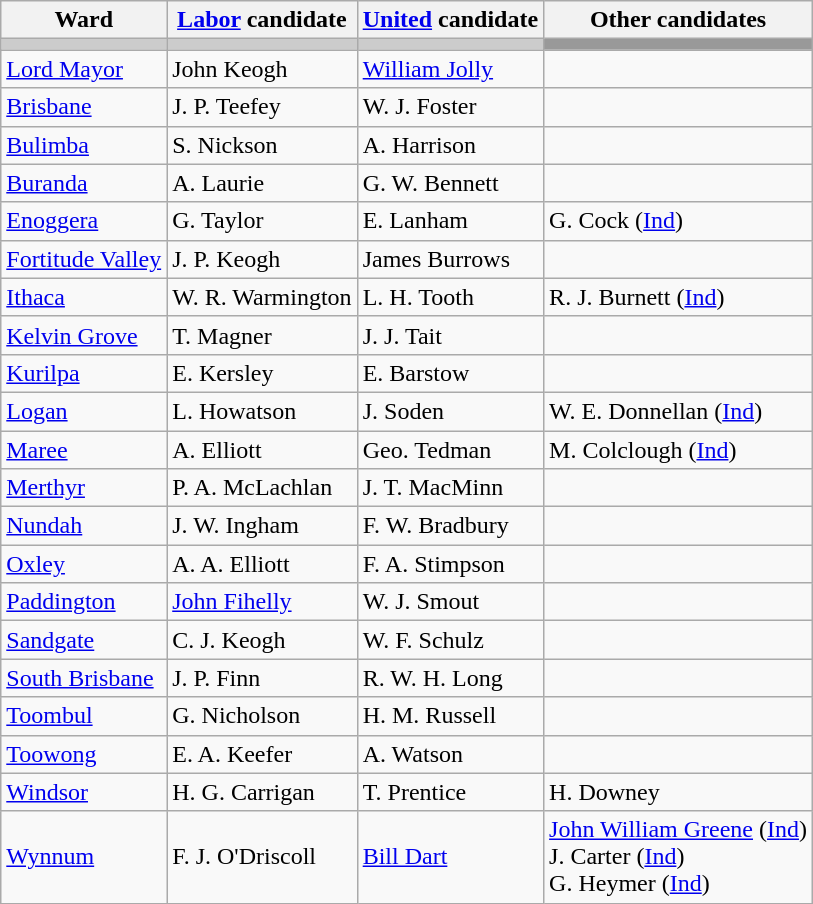<table class="wikitable">
<tr>
<th>Ward</th>
<th><a href='#'>Labor</a> candidate</th>
<th><a href='#'>United</a> candidate</th>
<th>Other candidates</th>
</tr>
<tr bgcolor="#cccccc">
<td></td>
<td></td>
<td></td>
<td bgcolor="#999999"></td>
</tr>
<tr>
<td><a href='#'>Lord Mayor</a></td>
<td>John Keogh</td>
<td><a href='#'>William Jolly</a></td>
<td></td>
</tr>
<tr>
<td><a href='#'>Brisbane</a></td>
<td>J. P. Teefey</td>
<td>W. J. Foster</td>
<td></td>
</tr>
<tr>
<td><a href='#'>Bulimba</a></td>
<td>S. Nickson</td>
<td>A. Harrison</td>
<td></td>
</tr>
<tr>
<td><a href='#'>Buranda</a></td>
<td>A. Laurie</td>
<td>G. W. Bennett</td>
<td></td>
</tr>
<tr>
<td><a href='#'>Enoggera</a></td>
<td>G. Taylor</td>
<td>E. Lanham</td>
<td>G. Cock (<a href='#'>Ind</a>)</td>
</tr>
<tr>
<td><a href='#'>Fortitude Valley</a></td>
<td>J. P. Keogh</td>
<td>James Burrows</td>
<td></td>
</tr>
<tr>
<td><a href='#'>Ithaca</a></td>
<td>W. R. Warmington</td>
<td>L. H. Tooth</td>
<td>R. J. Burnett (<a href='#'>Ind</a>)</td>
</tr>
<tr>
<td><a href='#'>Kelvin Grove</a></td>
<td>T. Magner</td>
<td>J. J. Tait</td>
<td></td>
</tr>
<tr>
<td><a href='#'>Kurilpa</a></td>
<td>E. Kersley</td>
<td>E. Barstow</td>
<td></td>
</tr>
<tr>
<td><a href='#'>Logan</a></td>
<td>L. Howatson</td>
<td>J. Soden</td>
<td>W. E. Donnellan (<a href='#'>Ind</a>)</td>
</tr>
<tr>
<td><a href='#'>Maree</a></td>
<td>A. Elliott</td>
<td>Geo. Tedman</td>
<td>M. Colclough (<a href='#'>Ind</a>)</td>
</tr>
<tr>
<td><a href='#'>Merthyr</a></td>
<td>P. A. McLachlan</td>
<td>J. T. MacMinn</td>
<td></td>
</tr>
<tr>
<td><a href='#'>Nundah</a></td>
<td>J. W. Ingham</td>
<td>F. W. Bradbury</td>
<td></td>
</tr>
<tr>
<td><a href='#'>Oxley</a></td>
<td>A. A. Elliott</td>
<td>F. A. Stimpson</td>
<td></td>
</tr>
<tr>
<td><a href='#'>Paddington</a></td>
<td><a href='#'>John Fihelly</a></td>
<td>W. J. Smout</td>
<td></td>
</tr>
<tr>
<td><a href='#'>Sandgate</a></td>
<td>C. J. Keogh</td>
<td>W. F. Schulz</td>
<td></td>
</tr>
<tr>
<td><a href='#'>South Brisbane</a></td>
<td>J. P. Finn</td>
<td>R. W. H. Long</td>
<td></td>
</tr>
<tr>
<td><a href='#'>Toombul</a></td>
<td>G. Nicholson</td>
<td>H. M. Russell</td>
<td></td>
</tr>
<tr>
<td><a href='#'>Toowong</a></td>
<td>E. A. Keefer</td>
<td>A. Watson</td>
<td></td>
</tr>
<tr>
<td><a href='#'>Windsor</a></td>
<td>H. G. Carrigan</td>
<td>T. Prentice</td>
<td>H. Downey</td>
</tr>
<tr>
<td><a href='#'>Wynnum</a></td>
<td>F. J. O'Driscoll</td>
<td><a href='#'>Bill Dart</a></td>
<td><a href='#'>John William Greene</a> (<a href='#'>Ind</a>)<br>J. Carter (<a href='#'>Ind</a>)<br>G. Heymer (<a href='#'>Ind</a>)</td>
</tr>
</table>
